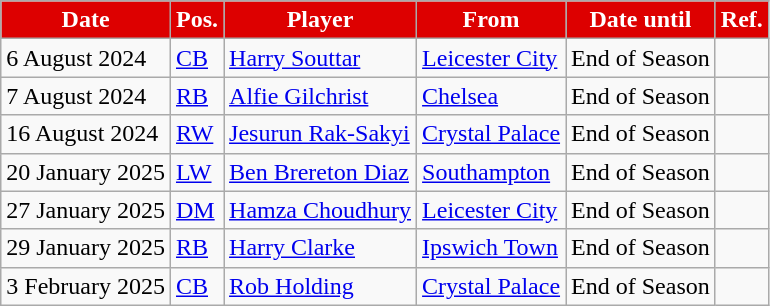<table class="wikitable plainrowheaders sortable">
<tr>
<th style="background:#DD0000; color:#FFFFFF; ">Date</th>
<th style="background:#DD0000; color:#FFFFFF; ">Pos.</th>
<th style="background:#DD0000; color:#FFFFFF; ">Player</th>
<th style="background:#DD0000; color:#FFFFFF; ">From</th>
<th style="background:#DD0000; color:#FFFFFF; ">Date until</th>
<th style="background:#DD0000; color:#FFFFFF; ">Ref.</th>
</tr>
<tr>
<td>6 August 2024</td>
<td><a href='#'>CB</a></td>
<td> <a href='#'>Harry Souttar</a></td>
<td> <a href='#'>Leicester City</a></td>
<td>End of Season</td>
<td></td>
</tr>
<tr>
<td>7 August 2024</td>
<td><a href='#'>RB</a></td>
<td> <a href='#'>Alfie Gilchrist</a></td>
<td> <a href='#'>Chelsea</a></td>
<td>End of Season</td>
<td></td>
</tr>
<tr>
<td>16 August 2024</td>
<td><a href='#'>RW</a></td>
<td> <a href='#'>Jesurun Rak-Sakyi</a></td>
<td> <a href='#'>Crystal Palace</a></td>
<td>End of Season</td>
<td></td>
</tr>
<tr>
<td>20 January 2025</td>
<td><a href='#'>LW</a></td>
<td> <a href='#'>Ben Brereton Diaz</a></td>
<td> <a href='#'>Southampton</a></td>
<td>End of Season</td>
<td></td>
</tr>
<tr>
<td>27 January 2025</td>
<td><a href='#'>DM</a></td>
<td> <a href='#'>Hamza Choudhury</a></td>
<td> <a href='#'>Leicester City</a></td>
<td>End of Season</td>
<td></td>
</tr>
<tr>
<td>29 January 2025</td>
<td><a href='#'>RB</a></td>
<td> <a href='#'>Harry Clarke</a></td>
<td> <a href='#'>Ipswich Town</a></td>
<td>End of Season</td>
<td></td>
</tr>
<tr>
<td>3 February 2025</td>
<td><a href='#'>CB</a></td>
<td> <a href='#'>Rob Holding</a></td>
<td> <a href='#'>Crystal Palace</a></td>
<td>End of Season</td>
<td></td>
</tr>
</table>
